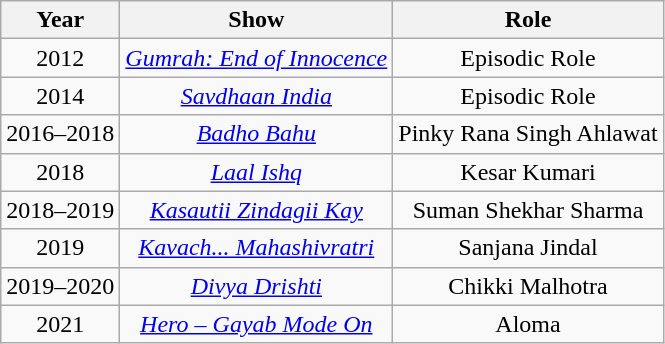<table class="wikitable" style="text-align:center;">
<tr>
<th>Year</th>
<th>Show</th>
<th>Role</th>
</tr>
<tr>
<td>2012</td>
<td><em><a href='#'>Gumrah: End of Innocence</a></em></td>
<td>Episodic Role</td>
</tr>
<tr>
<td>2014</td>
<td><em><a href='#'>Savdhaan India</a></em></td>
<td>Episodic Role</td>
</tr>
<tr>
<td>2016–2018</td>
<td><em><a href='#'>Badho Bahu</a></em></td>
<td>Pinky Rana Singh Ahlawat</td>
</tr>
<tr>
<td>2018</td>
<td><em><a href='#'>Laal Ishq</a></em></td>
<td>Kesar Kumari</td>
</tr>
<tr>
<td>2018–2019</td>
<td><em><a href='#'>Kasautii Zindagii Kay</a></em></td>
<td>Suman Shekhar Sharma</td>
</tr>
<tr>
<td>2019</td>
<td><em><a href='#'>Kavach... Mahashivratri</a></em></td>
<td>Sanjana Jindal</td>
</tr>
<tr>
<td>2019–2020</td>
<td><em><a href='#'>Divya Drishti</a></em></td>
<td>Chikki Malhotra</td>
</tr>
<tr>
<td>2021</td>
<td><em><a href='#'>Hero – Gayab Mode On</a></em></td>
<td>Aloma</td>
</tr>
</table>
